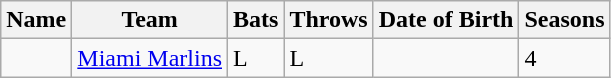<table class="wikitable sortable collapsible collapsed">
<tr>
<th>Name</th>
<th>Team</th>
<th>Bats</th>
<th>Throws</th>
<th>Date of Birth</th>
<th>Seasons</th>
</tr>
<tr>
<td></td>
<td><a href='#'>Miami Marlins</a></td>
<td>L</td>
<td>L</td>
<td></td>
<td>4</td>
</tr>
</table>
